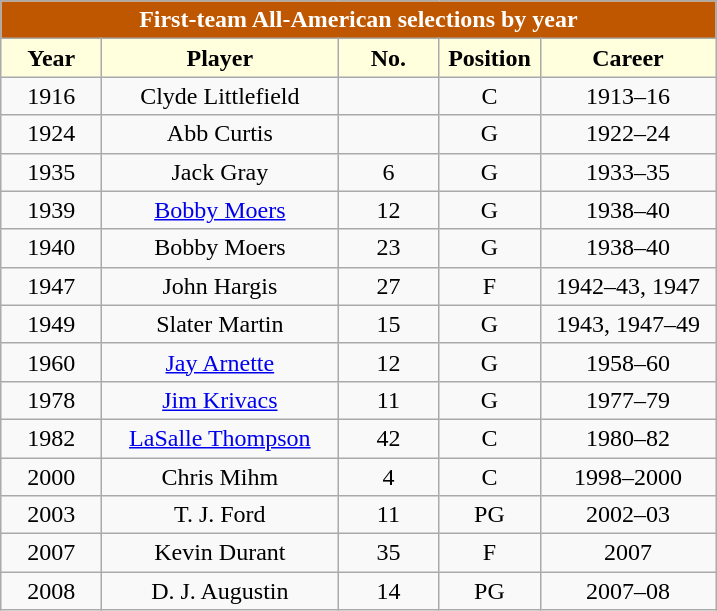<table class="wikitable" style="text-align:center">
<tr>
<td colspan="5" style= "background: #BF5700; color:white"><strong>First-team All-American selections by year</strong></td>
</tr>
<tr>
<th style="width:60px; background: #ffffdd;">Year</th>
<th style="width:150px; background: #ffffdd;">Player</th>
<th style="width:60px; background: #ffffdd;">No.</th>
<th style="width:60px; background: #ffffdd;">Position</th>
<th style="width:110px; background: #ffffdd;">Career</th>
</tr>
<tr>
<td>1916</td>
<td>Clyde Littlefield</td>
<td></td>
<td>C</td>
<td>1913–16</td>
</tr>
<tr>
<td>1924</td>
<td>Abb Curtis</td>
<td></td>
<td>G</td>
<td>1922–24</td>
</tr>
<tr>
<td>1935</td>
<td>Jack Gray</td>
<td>6</td>
<td>G</td>
<td>1933–35</td>
</tr>
<tr>
<td>1939</td>
<td><a href='#'>Bobby Moers</a></td>
<td>12</td>
<td>G</td>
<td>1938–40</td>
</tr>
<tr>
<td>1940</td>
<td>Bobby Moers</td>
<td>23</td>
<td>G</td>
<td>1938–40</td>
</tr>
<tr>
<td>1947</td>
<td>John Hargis</td>
<td>27</td>
<td>F</td>
<td>1942–43, 1947</td>
</tr>
<tr>
<td>1949</td>
<td>Slater Martin</td>
<td>15</td>
<td>G</td>
<td>1943, 1947–49</td>
</tr>
<tr>
<td>1960</td>
<td><a href='#'>Jay Arnette</a></td>
<td>12</td>
<td>G</td>
<td>1958–60</td>
</tr>
<tr>
<td>1978</td>
<td><a href='#'>Jim Krivacs</a></td>
<td>11</td>
<td>G</td>
<td>1977–79</td>
</tr>
<tr>
<td>1982</td>
<td><a href='#'>LaSalle Thompson</a></td>
<td>42</td>
<td>C</td>
<td>1980–82</td>
</tr>
<tr>
<td>2000</td>
<td>Chris Mihm</td>
<td>4</td>
<td>C</td>
<td>1998–2000</td>
</tr>
<tr>
<td>2003</td>
<td>T. J. Ford</td>
<td>11</td>
<td>PG</td>
<td>2002–03</td>
</tr>
<tr>
<td>2007</td>
<td>Kevin Durant</td>
<td>35</td>
<td>F</td>
<td>2007</td>
</tr>
<tr>
<td>2008</td>
<td>D. J. Augustin</td>
<td>14</td>
<td>PG</td>
<td>2007–08</td>
</tr>
</table>
